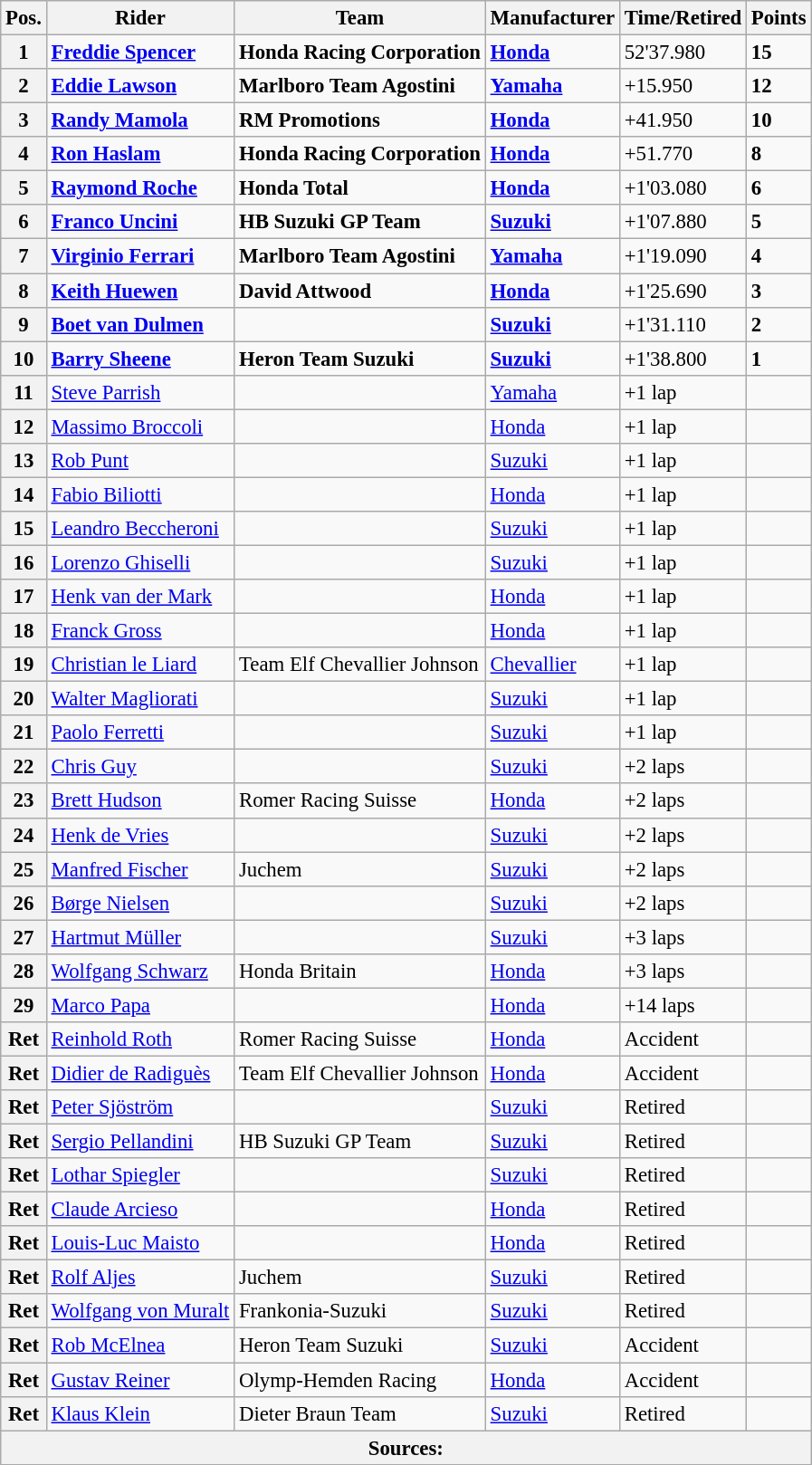<table class="wikitable" style="font-size: 95%;">
<tr>
<th>Pos.</th>
<th>Rider</th>
<th>Team</th>
<th>Manufacturer</th>
<th>Time/Retired</th>
<th>Points</th>
</tr>
<tr>
<th>1</th>
<td> <strong><a href='#'>Freddie Spencer</a></strong></td>
<td><strong>Honda Racing Corporation</strong></td>
<td><strong><a href='#'>Honda</a></strong></td>
<td>52'37.980</td>
<td><strong>15</strong></td>
</tr>
<tr>
<th>2</th>
<td> <strong><a href='#'>Eddie Lawson</a></strong></td>
<td><strong>Marlboro Team Agostini</strong></td>
<td><strong><a href='#'>Yamaha</a></strong></td>
<td>+15.950</td>
<td><strong>12</strong></td>
</tr>
<tr>
<th>3</th>
<td> <strong><a href='#'>Randy Mamola</a></strong></td>
<td><strong>RM Promotions</strong></td>
<td><strong><a href='#'>Honda</a></strong></td>
<td>+41.950</td>
<td><strong>10</strong></td>
</tr>
<tr>
<th>4</th>
<td> <strong><a href='#'>Ron Haslam</a></strong></td>
<td><strong>Honda Racing Corporation</strong></td>
<td><strong><a href='#'>Honda</a></strong></td>
<td>+51.770</td>
<td><strong>8</strong></td>
</tr>
<tr>
<th>5</th>
<td> <strong><a href='#'>Raymond Roche</a></strong></td>
<td><strong>Honda Total</strong></td>
<td><strong><a href='#'>Honda</a></strong></td>
<td>+1'03.080</td>
<td><strong>6</strong></td>
</tr>
<tr>
<th>6</th>
<td> <strong><a href='#'>Franco Uncini</a></strong></td>
<td><strong>HB Suzuki GP Team</strong></td>
<td><strong><a href='#'>Suzuki</a></strong></td>
<td>+1'07.880</td>
<td><strong>5</strong></td>
</tr>
<tr>
<th>7</th>
<td> <strong><a href='#'>Virginio Ferrari</a></strong></td>
<td><strong>Marlboro Team Agostini</strong></td>
<td><strong><a href='#'>Yamaha</a></strong></td>
<td>+1'19.090</td>
<td><strong>4</strong></td>
</tr>
<tr>
<th>8</th>
<td> <strong><a href='#'>Keith Huewen</a></strong></td>
<td><strong>David Attwood</strong></td>
<td><strong><a href='#'>Honda</a></strong></td>
<td>+1'25.690</td>
<td><strong>3</strong></td>
</tr>
<tr>
<th>9</th>
<td> <strong><a href='#'>Boet van Dulmen</a></strong></td>
<td></td>
<td><strong><a href='#'>Suzuki</a></strong></td>
<td>+1'31.110</td>
<td><strong>2</strong></td>
</tr>
<tr>
<th>10</th>
<td> <strong><a href='#'>Barry Sheene</a></strong></td>
<td><strong>Heron Team Suzuki</strong></td>
<td><strong><a href='#'>Suzuki</a></strong></td>
<td>+1'38.800</td>
<td><strong>1</strong></td>
</tr>
<tr>
<th>11</th>
<td> <a href='#'>Steve Parrish</a></td>
<td></td>
<td><a href='#'>Yamaha</a></td>
<td>+1 lap</td>
<td></td>
</tr>
<tr>
<th>12</th>
<td> <a href='#'>Massimo Broccoli</a></td>
<td></td>
<td><a href='#'>Honda</a></td>
<td>+1 lap</td>
<td></td>
</tr>
<tr>
<th>13</th>
<td> <a href='#'>Rob Punt</a></td>
<td></td>
<td><a href='#'>Suzuki</a></td>
<td>+1 lap</td>
<td></td>
</tr>
<tr>
<th>14</th>
<td> <a href='#'>Fabio Biliotti</a></td>
<td></td>
<td><a href='#'>Honda</a></td>
<td>+1 lap</td>
<td></td>
</tr>
<tr>
<th>15</th>
<td> <a href='#'>Leandro Beccheroni</a></td>
<td></td>
<td><a href='#'>Suzuki</a></td>
<td>+1 lap</td>
<td></td>
</tr>
<tr>
<th>16</th>
<td> <a href='#'>Lorenzo Ghiselli</a></td>
<td></td>
<td><a href='#'>Suzuki</a></td>
<td>+1 lap</td>
<td></td>
</tr>
<tr>
<th>17</th>
<td> <a href='#'>Henk van der Mark</a></td>
<td></td>
<td><a href='#'>Honda</a></td>
<td>+1 lap</td>
<td></td>
</tr>
<tr>
<th>18</th>
<td> <a href='#'>Franck Gross</a></td>
<td></td>
<td><a href='#'>Honda</a></td>
<td>+1 lap</td>
<td></td>
</tr>
<tr>
<th>19</th>
<td> <a href='#'>Christian le Liard</a></td>
<td>Team Elf Chevallier Johnson</td>
<td><a href='#'>Chevallier</a></td>
<td>+1 lap</td>
<td></td>
</tr>
<tr>
<th>20</th>
<td> <a href='#'>Walter Magliorati</a></td>
<td></td>
<td><a href='#'>Suzuki</a></td>
<td>+1 lap</td>
<td></td>
</tr>
<tr>
<th>21</th>
<td> <a href='#'>Paolo Ferretti</a></td>
<td></td>
<td><a href='#'>Suzuki</a></td>
<td>+1 lap</td>
<td></td>
</tr>
<tr>
<th>22</th>
<td> <a href='#'>Chris Guy</a></td>
<td></td>
<td><a href='#'>Suzuki</a></td>
<td>+2 laps</td>
<td></td>
</tr>
<tr>
<th>23</th>
<td> <a href='#'>Brett Hudson</a></td>
<td>Romer Racing Suisse</td>
<td><a href='#'>Honda</a></td>
<td>+2 laps</td>
<td></td>
</tr>
<tr>
<th>24</th>
<td> <a href='#'>Henk de Vries</a></td>
<td></td>
<td><a href='#'>Suzuki</a></td>
<td>+2 laps</td>
<td></td>
</tr>
<tr>
<th>25</th>
<td> <a href='#'>Manfred Fischer</a></td>
<td>Juchem</td>
<td><a href='#'>Suzuki</a></td>
<td>+2 laps</td>
<td></td>
</tr>
<tr>
<th>26</th>
<td> <a href='#'>Børge Nielsen</a></td>
<td></td>
<td><a href='#'>Suzuki</a></td>
<td>+2 laps</td>
<td></td>
</tr>
<tr>
<th>27</th>
<td> <a href='#'>Hartmut Müller</a></td>
<td></td>
<td><a href='#'>Suzuki</a></td>
<td>+3 laps</td>
<td></td>
</tr>
<tr>
<th>28</th>
<td> <a href='#'>Wolfgang Schwarz</a></td>
<td>Honda Britain</td>
<td><a href='#'>Honda</a></td>
<td>+3 laps</td>
<td></td>
</tr>
<tr>
<th>29</th>
<td> <a href='#'>Marco Papa</a></td>
<td></td>
<td><a href='#'>Honda</a></td>
<td>+14 laps</td>
<td></td>
</tr>
<tr>
<th>Ret</th>
<td> <a href='#'>Reinhold Roth</a></td>
<td>Romer Racing Suisse</td>
<td><a href='#'>Honda</a></td>
<td>Accident</td>
<td></td>
</tr>
<tr>
<th>Ret</th>
<td> <a href='#'>Didier de Radiguès</a></td>
<td>Team Elf Chevallier Johnson</td>
<td><a href='#'>Honda</a></td>
<td>Accident</td>
<td></td>
</tr>
<tr>
<th>Ret</th>
<td> <a href='#'>Peter Sjöström</a></td>
<td></td>
<td><a href='#'>Suzuki</a></td>
<td>Retired</td>
<td></td>
</tr>
<tr>
<th>Ret</th>
<td> <a href='#'>Sergio Pellandini</a></td>
<td>HB Suzuki GP Team</td>
<td><a href='#'>Suzuki</a></td>
<td>Retired</td>
<td></td>
</tr>
<tr>
<th>Ret</th>
<td> <a href='#'>Lothar Spiegler</a></td>
<td></td>
<td><a href='#'>Suzuki</a></td>
<td>Retired</td>
<td></td>
</tr>
<tr>
<th>Ret</th>
<td> <a href='#'>Claude Arcieso</a></td>
<td></td>
<td><a href='#'>Honda</a></td>
<td>Retired</td>
<td></td>
</tr>
<tr>
<th>Ret</th>
<td> <a href='#'>Louis-Luc Maisto</a></td>
<td></td>
<td><a href='#'>Honda</a></td>
<td>Retired</td>
<td></td>
</tr>
<tr>
<th>Ret</th>
<td> <a href='#'>Rolf Aljes</a></td>
<td>Juchem</td>
<td><a href='#'>Suzuki</a></td>
<td>Retired</td>
<td></td>
</tr>
<tr>
<th>Ret</th>
<td> <a href='#'>Wolfgang von Muralt</a></td>
<td>Frankonia-Suzuki</td>
<td><a href='#'>Suzuki</a></td>
<td>Retired</td>
<td></td>
</tr>
<tr>
<th>Ret</th>
<td> <a href='#'>Rob McElnea</a></td>
<td>Heron Team Suzuki</td>
<td><a href='#'>Suzuki</a></td>
<td>Accident</td>
<td></td>
</tr>
<tr>
<th>Ret</th>
<td> <a href='#'>Gustav Reiner</a></td>
<td>Olymp-Hemden Racing</td>
<td><a href='#'>Honda</a></td>
<td>Accident</td>
<td></td>
</tr>
<tr>
<th>Ret</th>
<td> <a href='#'>Klaus Klein</a></td>
<td>Dieter Braun Team</td>
<td><a href='#'>Suzuki</a></td>
<td>Retired</td>
<td></td>
</tr>
<tr>
<th colspan=8>Sources: </th>
</tr>
</table>
